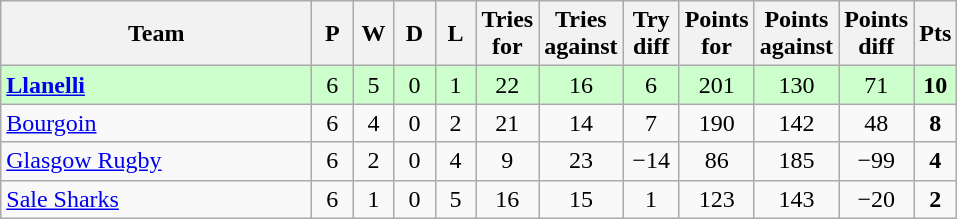<table class="wikitable" style="text-align: center;">
<tr>
<th width="200">Team</th>
<th width="20">P</th>
<th width="20">W</th>
<th width="20">D</th>
<th width="20">L</th>
<th width="20">Tries for</th>
<th width="20">Tries against</th>
<th width="30">Try diff</th>
<th width="20">Points for</th>
<th width="20">Points against</th>
<th width="25">Points diff</th>
<th width="20">Pts</th>
</tr>
<tr bgcolor="#ccffcc">
<td align=left> <strong><a href='#'>Llanelli</a></strong></td>
<td>6</td>
<td>5</td>
<td>0</td>
<td>1</td>
<td>22</td>
<td>16</td>
<td>6</td>
<td>201</td>
<td>130</td>
<td>71</td>
<td><strong>10</strong></td>
</tr>
<tr>
<td align=left> <a href='#'>Bourgoin</a></td>
<td>6</td>
<td>4</td>
<td>0</td>
<td>2</td>
<td>21</td>
<td>14</td>
<td>7</td>
<td>190</td>
<td>142</td>
<td>48</td>
<td><strong>8</strong></td>
</tr>
<tr>
<td align=left> <a href='#'>Glasgow Rugby</a></td>
<td>6</td>
<td>2</td>
<td>0</td>
<td>4</td>
<td>9</td>
<td>23</td>
<td>−14</td>
<td>86</td>
<td>185</td>
<td>−99</td>
<td><strong>4</strong></td>
</tr>
<tr>
<td align=left> <a href='#'>Sale Sharks</a></td>
<td>6</td>
<td>1</td>
<td>0</td>
<td>5</td>
<td>16</td>
<td>15</td>
<td>1</td>
<td>123</td>
<td>143</td>
<td>−20</td>
<td><strong>2</strong></td>
</tr>
</table>
